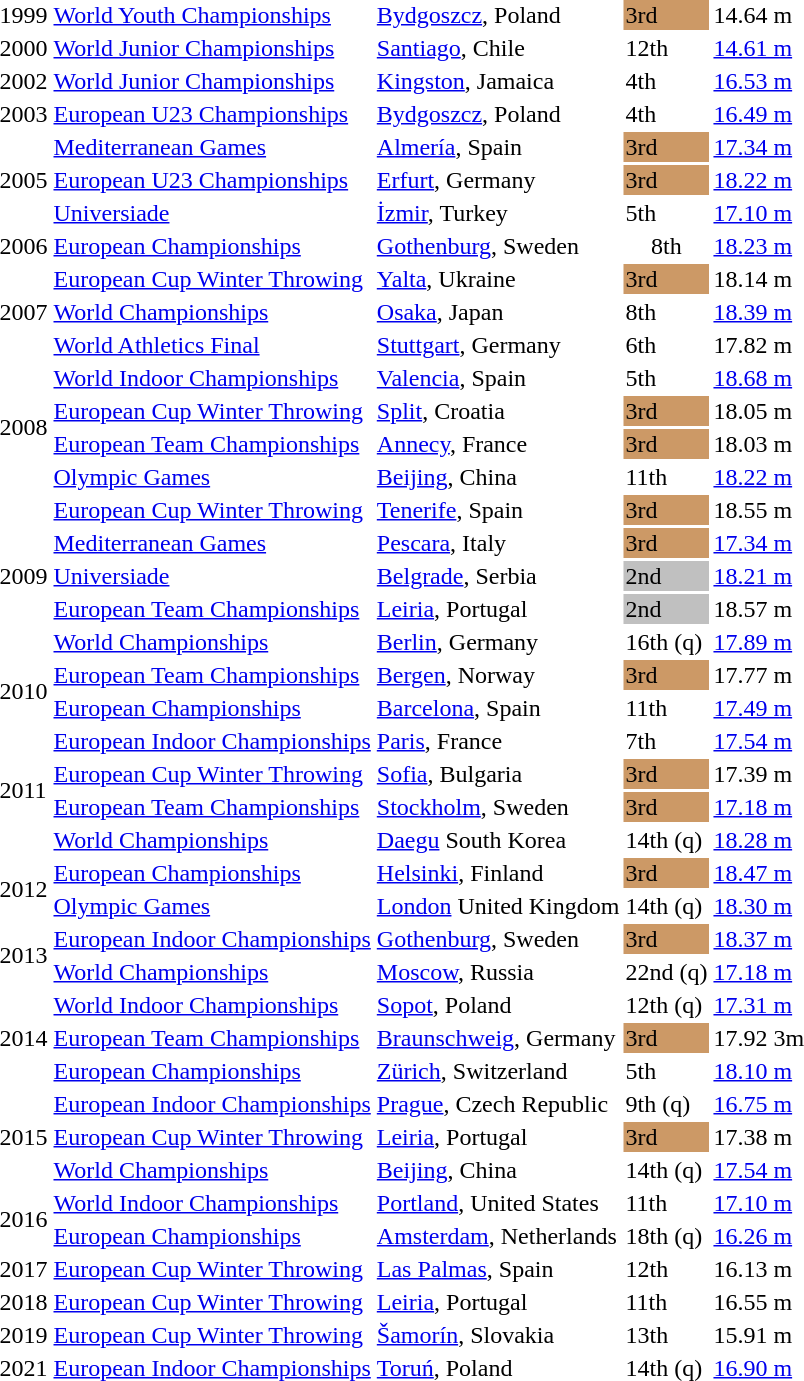<table>
<tr>
<td>1999</td>
<td><a href='#'>World Youth Championships</a></td>
<td><a href='#'>Bydgoszcz</a>, Poland</td>
<td bgcolor="cc9966">3rd</td>
<td>14.64 m</td>
</tr>
<tr>
<td>2000</td>
<td><a href='#'>World Junior Championships</a></td>
<td><a href='#'>Santiago</a>, Chile</td>
<td>12th</td>
<td><a href='#'>14.61 m</a></td>
</tr>
<tr>
<td>2002</td>
<td><a href='#'>World Junior Championships</a></td>
<td><a href='#'>Kingston</a>, Jamaica</td>
<td>4th</td>
<td><a href='#'>16.53 m</a></td>
</tr>
<tr>
<td>2003</td>
<td><a href='#'>European U23 Championships</a></td>
<td><a href='#'>Bydgoszcz</a>, Poland</td>
<td>4th</td>
<td><a href='#'>16.49 m</a></td>
</tr>
<tr>
<td rowspan=3>2005</td>
<td><a href='#'>Mediterranean Games</a></td>
<td><a href='#'>Almería</a>, Spain</td>
<td bgcolor="cc9966">3rd</td>
<td><a href='#'>17.34 m</a></td>
</tr>
<tr>
<td><a href='#'>European U23 Championships</a></td>
<td><a href='#'>Erfurt</a>, Germany</td>
<td bgcolor="cc9966">3rd</td>
<td><a href='#'>18.22 m</a></td>
</tr>
<tr>
<td><a href='#'>Universiade</a></td>
<td><a href='#'>İzmir</a>, Turkey</td>
<td>5th</td>
<td><a href='#'>17.10 m</a></td>
</tr>
<tr>
<td>2006</td>
<td><a href='#'>European Championships</a></td>
<td><a href='#'>Gothenburg</a>, Sweden</td>
<td align="center">8th</td>
<td><a href='#'>18.23 m</a></td>
</tr>
<tr>
<td rowspan=3>2007</td>
<td><a href='#'>European Cup Winter Throwing</a></td>
<td><a href='#'>Yalta</a>, Ukraine</td>
<td bgcolor="cc9966">3rd</td>
<td>18.14 m</td>
</tr>
<tr>
<td><a href='#'>World Championships</a></td>
<td><a href='#'>Osaka</a>, Japan</td>
<td>8th</td>
<td><a href='#'>18.39 m</a></td>
</tr>
<tr>
<td><a href='#'>World Athletics Final</a></td>
<td><a href='#'>Stuttgart</a>, Germany</td>
<td>6th</td>
<td>17.82 m</td>
</tr>
<tr>
<td rowspan=4>2008</td>
<td><a href='#'>World Indoor Championships</a></td>
<td><a href='#'>Valencia</a>, Spain</td>
<td>5th</td>
<td><a href='#'>18.68 m</a></td>
</tr>
<tr>
<td><a href='#'>European Cup Winter Throwing</a></td>
<td><a href='#'>Split</a>, Croatia</td>
<td bgcolor="cc9966">3rd</td>
<td>18.05 m</td>
</tr>
<tr>
<td><a href='#'>European Team Championships</a></td>
<td><a href='#'>Annecy</a>, France</td>
<td bgcolor="cc9966">3rd</td>
<td>18.03 m</td>
</tr>
<tr>
<td><a href='#'>Olympic Games</a></td>
<td><a href='#'>Beijing</a>, China</td>
<td>11th</td>
<td><a href='#'>18.22 m</a></td>
</tr>
<tr>
<td rowspan=5>2009</td>
<td><a href='#'>European Cup Winter Throwing</a></td>
<td><a href='#'>Tenerife</a>, Spain</td>
<td bgcolor="cc9966">3rd</td>
<td>18.55 m</td>
</tr>
<tr>
<td><a href='#'>Mediterranean Games</a></td>
<td><a href='#'>Pescara</a>, Italy</td>
<td bgcolor="cc9966">3rd</td>
<td><a href='#'>17.34 m</a></td>
</tr>
<tr>
<td><a href='#'>Universiade</a></td>
<td><a href='#'>Belgrade</a>, Serbia</td>
<td bgcolor="silver">2nd</td>
<td><a href='#'>18.21 m</a></td>
</tr>
<tr>
<td><a href='#'>European Team Championships</a></td>
<td><a href='#'>Leiria</a>, Portugal</td>
<td bgcolor="silver">2nd</td>
<td>18.57 m</td>
</tr>
<tr>
<td><a href='#'>World Championships</a></td>
<td><a href='#'>Berlin</a>, Germany</td>
<td>16th (q)</td>
<td><a href='#'>17.89 m</a></td>
</tr>
<tr>
<td rowspan=2>2010</td>
<td><a href='#'>European Team Championships</a></td>
<td><a href='#'>Bergen</a>, Norway</td>
<td bgcolor="cc9966">3rd</td>
<td>17.77 m</td>
</tr>
<tr>
<td><a href='#'>European Championships</a></td>
<td><a href='#'>Barcelona</a>, Spain</td>
<td>11th</td>
<td><a href='#'>17.49 m</a></td>
</tr>
<tr>
<td rowspan=4>2011</td>
<td><a href='#'>European Indoor Championships</a></td>
<td><a href='#'>Paris</a>, France</td>
<td>7th</td>
<td><a href='#'>17.54 m</a></td>
</tr>
<tr>
<td><a href='#'>European Cup Winter Throwing</a></td>
<td><a href='#'>Sofia</a>, Bulgaria</td>
<td bgcolor="cc9966">3rd</td>
<td>17.39 m</td>
</tr>
<tr>
<td><a href='#'>European Team Championships</a></td>
<td><a href='#'>Stockholm</a>, Sweden</td>
<td bgcolor="cc9966">3rd</td>
<td><a href='#'>17.18 m</a></td>
</tr>
<tr>
<td><a href='#'>World Championships</a></td>
<td><a href='#'>Daegu</a> South Korea</td>
<td>14th (q)</td>
<td><a href='#'>18.28 m</a></td>
</tr>
<tr>
<td rowspan=2>2012</td>
<td><a href='#'>European Championships</a></td>
<td><a href='#'>Helsinki</a>, Finland</td>
<td bgcolor="cc9966">3rd</td>
<td><a href='#'>18.47 m</a></td>
</tr>
<tr>
<td><a href='#'>Olympic Games</a></td>
<td><a href='#'>London</a> United Kingdom</td>
<td>14th (q)</td>
<td><a href='#'>18.30 m</a></td>
</tr>
<tr>
<td rowspan=2>2013</td>
<td><a href='#'>European Indoor Championships</a></td>
<td><a href='#'>Gothenburg</a>, Sweden</td>
<td bgcolor=cc9966>3rd</td>
<td><a href='#'>18.37 m</a></td>
</tr>
<tr>
<td><a href='#'>World Championships</a></td>
<td><a href='#'>Moscow</a>, Russia</td>
<td>22nd (q)</td>
<td><a href='#'>17.18 m</a></td>
</tr>
<tr>
<td rowspan=3>2014</td>
<td><a href='#'>World Indoor Championships</a></td>
<td><a href='#'>Sopot</a>, Poland</td>
<td>12th (q)</td>
<td><a href='#'>17.31 m</a></td>
</tr>
<tr>
<td><a href='#'>European Team Championships</a></td>
<td><a href='#'>Braunschweig</a>, Germany</td>
<td bgcolor="cc9966">3rd</td>
<td>17.92 3m</td>
</tr>
<tr>
<td><a href='#'>European Championships</a></td>
<td><a href='#'>Zürich</a>, Switzerland</td>
<td>5th</td>
<td><a href='#'>18.10 m</a></td>
</tr>
<tr>
<td rowspan=3>2015</td>
<td><a href='#'>European Indoor Championships</a></td>
<td><a href='#'>Prague</a>, Czech Republic</td>
<td>9th (q)</td>
<td><a href='#'>16.75 m</a></td>
</tr>
<tr>
<td><a href='#'>European Cup Winter Throwing</a></td>
<td><a href='#'>Leiria</a>, Portugal</td>
<td bgcolor="cc9966">3rd</td>
<td>17.38 m</td>
</tr>
<tr>
<td><a href='#'>World Championships</a></td>
<td><a href='#'>Beijing</a>, China</td>
<td>14th (q)</td>
<td><a href='#'>17.54 m</a></td>
</tr>
<tr>
<td rowspan=2>2016</td>
<td><a href='#'>World Indoor Championships</a></td>
<td><a href='#'>Portland</a>, United States</td>
<td>11th</td>
<td><a href='#'>17.10 m</a></td>
</tr>
<tr>
<td><a href='#'>European Championships</a></td>
<td><a href='#'>Amsterdam</a>, Netherlands</td>
<td>18th (q)</td>
<td><a href='#'>16.26 m</a></td>
</tr>
<tr>
<td>2017</td>
<td><a href='#'>European Cup Winter Throwing</a></td>
<td><a href='#'>Las Palmas</a>, Spain</td>
<td>12th</td>
<td>16.13 m</td>
</tr>
<tr>
<td>2018</td>
<td><a href='#'>European Cup Winter Throwing</a></td>
<td><a href='#'>Leiria</a>, Portugal</td>
<td>11th</td>
<td>16.55 m</td>
</tr>
<tr>
<td>2019</td>
<td><a href='#'>European Cup Winter Throwing</a></td>
<td><a href='#'>Šamorín</a>, Slovakia</td>
<td>13th</td>
<td>15.91 m</td>
</tr>
<tr>
<td>2021</td>
<td><a href='#'>European Indoor Championships</a></td>
<td><a href='#'>Toruń</a>, Poland</td>
<td>14th (q)</td>
<td><a href='#'>16.90 m</a></td>
</tr>
</table>
